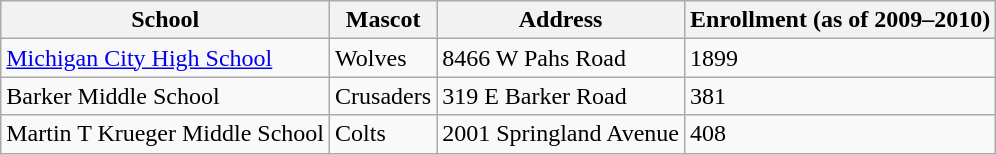<table class="wikitable">
<tr>
<th>School</th>
<th>Mascot</th>
<th>Address</th>
<th>Enrollment (as of 2009–2010)</th>
</tr>
<tr>
<td><a href='#'>Michigan City High School</a></td>
<td>Wolves</td>
<td>8466 W Pahs Road</td>
<td>1899</td>
</tr>
<tr>
<td>Barker Middle School</td>
<td>Crusaders</td>
<td>319 E Barker Road</td>
<td>381</td>
</tr>
<tr>
<td Martin T Krueger Middle School (Indiana)>Martin T Krueger Middle School</td>
<td>Colts</td>
<td>2001 Springland Avenue</td>
<td>408</td>
</tr>
</table>
